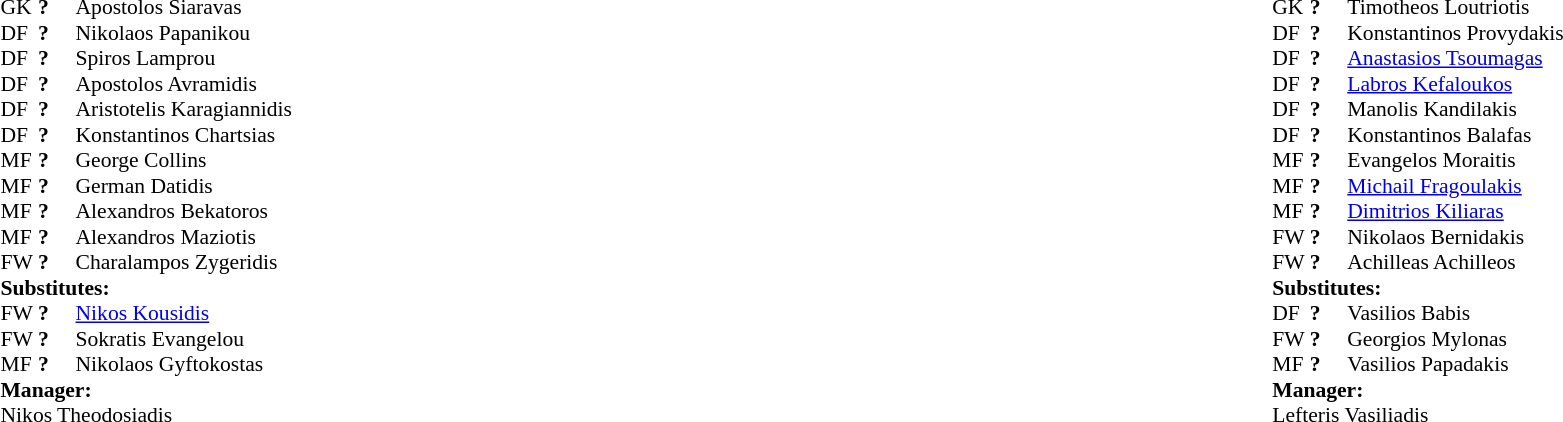<table style="width:100%">
<tr>
<td style="vertical-align:top; width:40%;"><br><table style="font-size:90%" cellspacing="0" cellpadding="0">
<tr>
<th width=25></th>
<th width=25></th>
</tr>
<tr>
<td>GK</td>
<td><strong>?</strong></td>
<td> Apostolos Siaravas</td>
</tr>
<tr>
<td>DF</td>
<td><strong>?</strong></td>
<td> Nikolaos Papanikou</td>
<td></td>
</tr>
<tr>
<td>DF</td>
<td><strong>?</strong></td>
<td> Spiros Lamprou</td>
</tr>
<tr>
<td>DF</td>
<td><strong>?</strong></td>
<td> Apostolos Avramidis</td>
</tr>
<tr>
<td>DF</td>
<td><strong>?</strong></td>
<td> Aristotelis Karagiannidis</td>
<td></td>
</tr>
<tr>
<td>DF</td>
<td><strong>?</strong></td>
<td> Konstantinos Chartsias</td>
</tr>
<tr>
<td>MF</td>
<td><strong>?</strong></td>
<td> George Collins</td>
</tr>
<tr>
<td>MF</td>
<td><strong>?</strong></td>
<td> German Datidis</td>
</tr>
<tr>
<td>MF</td>
<td><strong>?</strong></td>
<td> Alexandros Bekatoros</td>
<td></td>
</tr>
<tr>
<td>MF</td>
<td><strong>?</strong></td>
<td> Alexandros Maziotis</td>
<td></td>
</tr>
<tr>
<td>FW</td>
<td><strong>?</strong></td>
<td> Charalampos Zygeridis</td>
</tr>
<tr>
<td colspan=4><strong>Substitutes:</strong></td>
</tr>
<tr>
<td>FW</td>
<td><strong>?</strong></td>
<td> <a href='#'>Nikos Kousidis</a></td>
<td></td>
</tr>
<tr>
<td>FW</td>
<td><strong>?</strong></td>
<td> Sokratis Evangelou</td>
<td></td>
</tr>
<tr>
<td>MF</td>
<td><strong>?</strong></td>
<td> Nikolaos Gyftokostas</td>
<td></td>
</tr>
<tr>
<td colspan=4><strong>Manager:</strong></td>
</tr>
<tr>
<td colspan="4"> Nikos Theodosiadis</td>
</tr>
</table>
</td>
<td valign="top"></td>
<td style="vertical-align:top; width:50%;"><br><table style="font-size:90%;margin:auto" cellspacing="0" cellpadding="0">
<tr>
<th width=25></th>
<th width=25></th>
</tr>
<tr>
<td>GK</td>
<td><strong>?</strong></td>
<td> Timotheos Loutriotis</td>
</tr>
<tr>
<td>DF</td>
<td><strong>?</strong></td>
<td> Konstantinos Provydakis</td>
</tr>
<tr>
<td>DF</td>
<td><strong>?</strong></td>
<td> <a href='#'>Anastasios Tsoumagas</a></td>
</tr>
<tr>
<td>DF</td>
<td><strong>?</strong></td>
<td> <a href='#'>Labros Kefaloukos</a></td>
</tr>
<tr>
<td>DF</td>
<td><strong>?</strong></td>
<td> Manolis Kandilakis</td>
</tr>
<tr>
<td>DF</td>
<td><strong>?</strong></td>
<td> Konstantinos Balafas</td>
</tr>
<tr>
<td>MF</td>
<td><strong>?</strong></td>
<td> Evangelos Moraitis</td>
<td></td>
<td></td>
</tr>
<tr>
<td>MF</td>
<td><strong>?</strong></td>
<td> <a href='#'>Michail Fragoulakis</a></td>
<td></td>
</tr>
<tr>
<td>MF</td>
<td><strong>?</strong></td>
<td> <a href='#'>Dimitrios Kiliaras</a></td>
<td></td>
</tr>
<tr>
<td>FW</td>
<td><strong>?</strong></td>
<td> Nikolaos Bernidakis</td>
<td></td>
</tr>
<tr>
<td>FW</td>
<td><strong>?</strong></td>
<td> Achilleas Achilleos</td>
<td></td>
</tr>
<tr>
<td colspan=4><strong>Substitutes:</strong></td>
</tr>
<tr>
<td>DF</td>
<td><strong>?</strong></td>
<td> Vasilios Babis</td>
<td></td>
</tr>
<tr>
<td>FW</td>
<td><strong>?</strong></td>
<td> Georgios Mylonas</td>
<td></td>
</tr>
<tr>
<td>MF</td>
<td><strong>?</strong></td>
<td> Vasilios Papadakis</td>
<td></td>
</tr>
<tr>
<td colspan=4><strong>Manager:</strong></td>
</tr>
<tr>
<td colspan="4"> Lefteris Vasiliadis</td>
</tr>
</table>
</td>
</tr>
</table>
